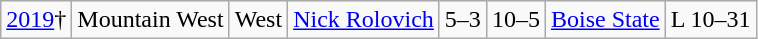<table class="wikitable">
<tr>
<td><a href='#'>2019</a>†</td>
<td>Mountain West</td>
<td>West</td>
<td><a href='#'>Nick Rolovich</a></td>
<td>5–3</td>
<td>10–5</td>
<td><a href='#'>Boise State</a></td>
<td>L 10–31</td>
</tr>
</table>
